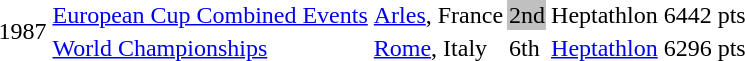<table>
<tr>
<td rowspan=2>1987</td>
<td><a href='#'>European Cup Combined Events</a></td>
<td><a href='#'>Arles</a>, France</td>
<td bgcolor=silver>2nd</td>
<td>Heptathlon</td>
<td>6442 pts</td>
</tr>
<tr>
<td><a href='#'>World Championships</a></td>
<td><a href='#'>Rome</a>, Italy</td>
<td>6th</td>
<td><a href='#'>Heptathlon</a></td>
<td>6296 pts</td>
</tr>
</table>
